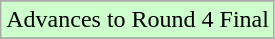<table class="wikitable">
<tr>
</tr>
<tr width=10px bgcolor=ccffcc>
<td>Advances to Round 4 Final</td>
</tr>
<tr>
</tr>
</table>
